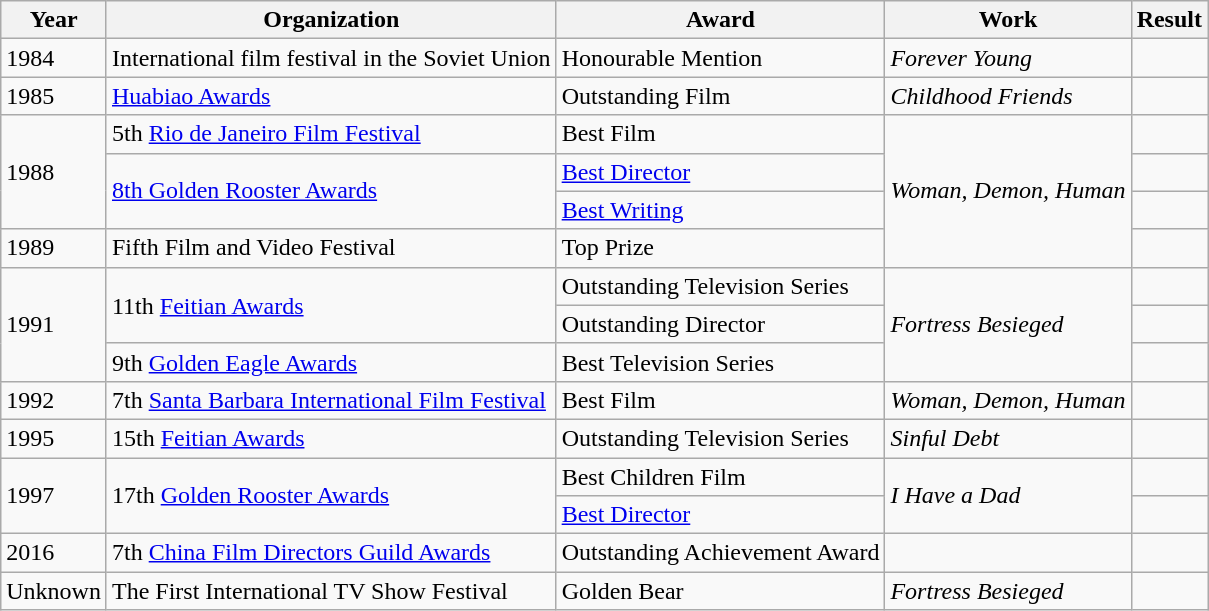<table class="wikitable">
<tr>
<th>Year</th>
<th>Organization</th>
<th>Award</th>
<th>Work</th>
<th>Result</th>
</tr>
<tr>
<td>1984</td>
<td>International film festival in the Soviet Union</td>
<td>Honourable Mention</td>
<td><em>Forever Young</em></td>
<td></td>
</tr>
<tr>
<td>1985</td>
<td><a href='#'>Huabiao Awards</a></td>
<td>Outstanding Film</td>
<td><em>Childhood Friends</em></td>
<td></td>
</tr>
<tr>
<td rowspan=3>1988</td>
<td>5th <a href='#'>Rio de Janeiro Film Festival</a></td>
<td>Best Film</td>
<td rowspan=4><em>Woman, Demon, Human</em></td>
<td></td>
</tr>
<tr>
<td rowspan=2><a href='#'>8th Golden Rooster Awards</a></td>
<td><a href='#'>Best Director</a></td>
<td></td>
</tr>
<tr>
<td><a href='#'>Best Writing</a></td>
<td></td>
</tr>
<tr>
<td>1989</td>
<td>Fifth Film and Video Festival</td>
<td>Top Prize</td>
<td></td>
</tr>
<tr>
<td rowspan=3>1991</td>
<td rowspan=2>11th <a href='#'>Feitian Awards</a></td>
<td>Outstanding Television Series</td>
<td rowspan=3><em>Fortress Besieged</em></td>
<td></td>
</tr>
<tr>
<td>Outstanding Director</td>
<td></td>
</tr>
<tr>
<td>9th <a href='#'>Golden Eagle Awards</a></td>
<td>Best Television Series</td>
<td></td>
</tr>
<tr>
<td>1992</td>
<td>7th <a href='#'>Santa Barbara International Film Festival</a></td>
<td>Best Film</td>
<td><em>Woman, Demon, Human</em></td>
<td></td>
</tr>
<tr>
<td>1995</td>
<td>15th <a href='#'>Feitian Awards</a></td>
<td>Outstanding Television Series</td>
<td><em>Sinful Debt</em></td>
<td></td>
</tr>
<tr>
<td rowspan=2>1997</td>
<td rowspan=2>17th <a href='#'>Golden Rooster Awards</a></td>
<td>Best Children Film</td>
<td rowspan=2><em>I Have a Dad</em></td>
<td></td>
</tr>
<tr>
<td><a href='#'>Best Director</a></td>
<td></td>
</tr>
<tr>
<td>2016</td>
<td>7th <a href='#'>China Film Directors Guild Awards</a></td>
<td>Outstanding Achievement Award</td>
<td></td>
<td></td>
</tr>
<tr>
<td>Unknown</td>
<td>The First International TV Show Festival</td>
<td>Golden Bear</td>
<td><em>Fortress Besieged</em></td>
<td></td>
</tr>
</table>
